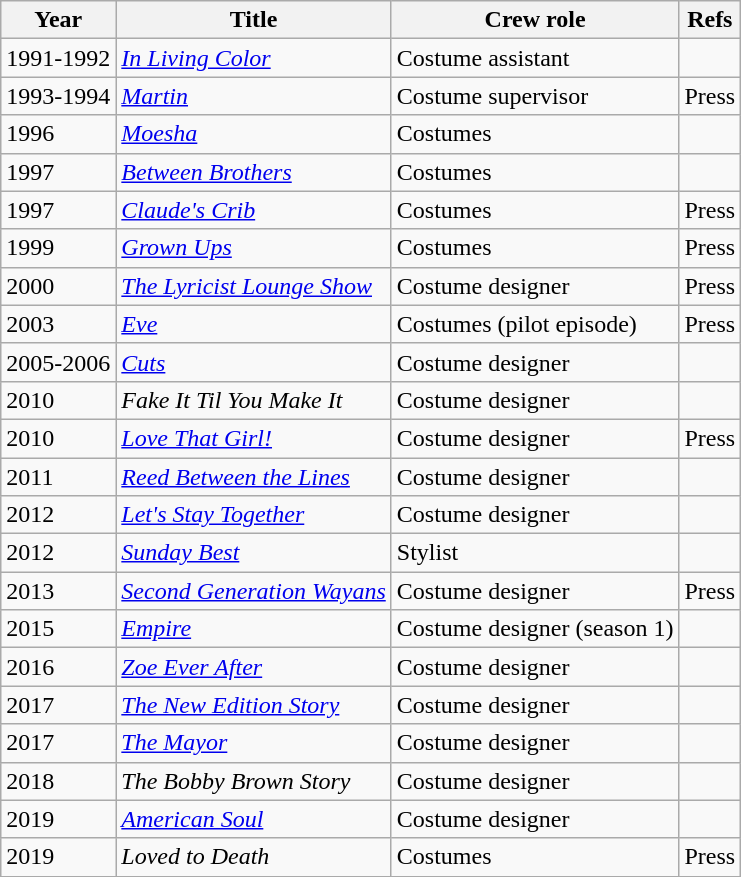<table class="wikitable">
<tr>
<th>Year</th>
<th>Title</th>
<th>Crew role</th>
<th>Refs</th>
</tr>
<tr>
<td>1991-1992</td>
<td><em><a href='#'>In Living Color</a></em></td>
<td>Costume assistant</td>
<td></td>
</tr>
<tr>
<td>1993-1994</td>
<td><em><a href='#'>Martin</a></em></td>
<td>Costume supervisor</td>
<td>Press</td>
</tr>
<tr>
<td>1996</td>
<td><em><a href='#'>Moesha</a></em></td>
<td>Costumes</td>
<td></td>
</tr>
<tr>
<td>1997</td>
<td><em><a href='#'>Between Brothers</a></em></td>
<td>Costumes</td>
<td></td>
</tr>
<tr>
<td>1997</td>
<td><em><a href='#'>Claude's Crib</a></em></td>
<td>Costumes</td>
<td>Press</td>
</tr>
<tr>
<td>1999</td>
<td><em><a href='#'>Grown Ups</a></em></td>
<td>Costumes</td>
<td>Press</td>
</tr>
<tr>
<td>2000</td>
<td><em><a href='#'>The Lyricist Lounge Show</a></em></td>
<td>Costume designer</td>
<td>Press</td>
</tr>
<tr>
<td>2003</td>
<td><em><a href='#'>Eve</a></em></td>
<td>Costumes (pilot episode)</td>
<td>Press</td>
</tr>
<tr>
<td>2005-2006</td>
<td><em><a href='#'>Cuts</a></em></td>
<td>Costume designer</td>
<td></td>
</tr>
<tr>
<td>2010</td>
<td><em>Fake It Til You Make It</em></td>
<td>Costume designer</td>
<td></td>
</tr>
<tr>
<td>2010</td>
<td><em><a href='#'>Love That Girl!</a></em></td>
<td>Costume designer</td>
<td>Press</td>
</tr>
<tr>
<td>2011</td>
<td><em><a href='#'>Reed Between the Lines</a></em></td>
<td>Costume designer</td>
<td></td>
</tr>
<tr>
<td>2012</td>
<td><em><a href='#'>Let's Stay Together</a></em></td>
<td>Costume designer</td>
<td></td>
</tr>
<tr>
<td>2012</td>
<td><em><a href='#'>Sunday Best</a></em></td>
<td>Stylist</td>
<td></td>
</tr>
<tr>
<td>2013</td>
<td><em><a href='#'>Second Generation Wayans</a></em></td>
<td>Costume designer</td>
<td>Press</td>
</tr>
<tr>
<td>2015</td>
<td><em><a href='#'>Empire</a></em></td>
<td>Costume designer (season 1)</td>
<td></td>
</tr>
<tr>
<td>2016</td>
<td><em><a href='#'>Zoe Ever After</a></em></td>
<td>Costume designer</td>
<td></td>
</tr>
<tr>
<td>2017</td>
<td><em><a href='#'>The New Edition Story</a></em></td>
<td>Costume designer</td>
<td></td>
</tr>
<tr>
<td>2017</td>
<td><em><a href='#'>The Mayor</a></em></td>
<td>Costume designer</td>
<td></td>
</tr>
<tr>
<td>2018</td>
<td><em>The Bobby Brown Story</em></td>
<td>Costume designer</td>
<td></td>
</tr>
<tr>
<td>2019</td>
<td><em><a href='#'>American Soul</a></em></td>
<td>Costume designer</td>
<td></td>
</tr>
<tr>
<td>2019</td>
<td><em>Loved to Death</em></td>
<td>Costumes</td>
<td>Press</td>
</tr>
<tr>
</tr>
</table>
